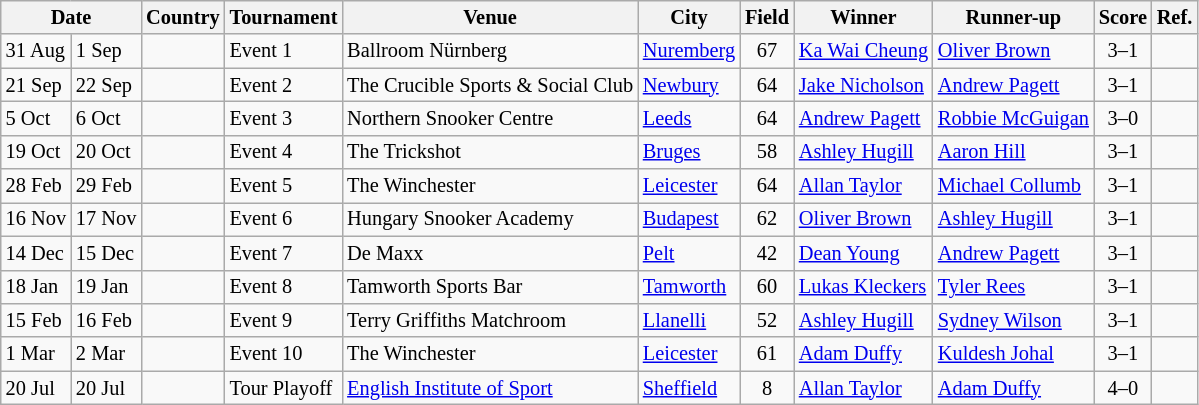<table class="wikitable" style="font-size: 85%">
<tr>
<th colspan="2">Date</th>
<th>Country</th>
<th>Tournament</th>
<th>Venue</th>
<th>City</th>
<th>Field</th>
<th>Winner</th>
<th>Runner-up</th>
<th>Score</th>
<th>Ref.</th>
</tr>
<tr>
<td>31 Aug</td>
<td>1 Sep</td>
<td></td>
<td>Event 1</td>
<td>Ballroom Nürnberg</td>
<td><a href='#'>Nuremberg</a></td>
<td align=center>67</td>
<td> <a href='#'>Ka Wai Cheung</a></td>
<td> <a href='#'>Oliver Brown</a></td>
<td align=center>3–1</td>
<td></td>
</tr>
<tr>
<td>21 Sep</td>
<td>22 Sep</td>
<td></td>
<td>Event 2</td>
<td>The Crucible Sports & Social Club</td>
<td><a href='#'>Newbury</a></td>
<td align=center>64</td>
<td> <a href='#'>Jake Nicholson</a></td>
<td> <a href='#'>Andrew Pagett</a></td>
<td align=center>3–1</td>
<td></td>
</tr>
<tr>
<td>5 Oct</td>
<td>6 Oct</td>
<td></td>
<td>Event 3</td>
<td>Northern Snooker Centre</td>
<td><a href='#'>Leeds</a></td>
<td align=center>64</td>
<td> <a href='#'>Andrew Pagett</a></td>
<td> <a href='#'>Robbie McGuigan</a></td>
<td align=center>3–0</td>
<td></td>
</tr>
<tr>
<td>19 Oct</td>
<td>20 Oct</td>
<td></td>
<td>Event 4</td>
<td>The Trickshot</td>
<td><a href='#'>Bruges</a></td>
<td align=center>58</td>
<td> <a href='#'>Ashley Hugill</a></td>
<td> <a href='#'>Aaron Hill</a></td>
<td align=center>3–1</td>
<td></td>
</tr>
<tr>
<td>28 Feb</td>
<td>29 Feb</td>
<td></td>
<td>Event 5</td>
<td>The Winchester</td>
<td><a href='#'>Leicester</a></td>
<td align=center>64</td>
<td> <a href='#'>Allan Taylor</a></td>
<td> <a href='#'>Michael Collumb</a></td>
<td align=center>3–1</td>
<td></td>
</tr>
<tr>
<td>16 Nov</td>
<td>17 Nov</td>
<td></td>
<td>Event 6</td>
<td>Hungary Snooker Academy</td>
<td><a href='#'>Budapest</a></td>
<td align=center>62</td>
<td> <a href='#'>Oliver Brown</a></td>
<td> <a href='#'>Ashley Hugill</a></td>
<td align=center>3–1</td>
<td></td>
</tr>
<tr>
<td>14 Dec</td>
<td>15 Dec</td>
<td></td>
<td>Event 7</td>
<td>De Maxx</td>
<td><a href='#'>Pelt</a></td>
<td align=center>42</td>
<td> <a href='#'>Dean Young</a></td>
<td> <a href='#'>Andrew Pagett</a></td>
<td align=center>3–1</td>
<td></td>
</tr>
<tr>
<td>18 Jan</td>
<td>19 Jan</td>
<td></td>
<td>Event 8</td>
<td>Tamworth Sports Bar</td>
<td><a href='#'>Tamworth</a></td>
<td align=center>60</td>
<td> <a href='#'>Lukas Kleckers</a></td>
<td> <a href='#'>Tyler Rees</a></td>
<td align=center>3–1</td>
<td></td>
</tr>
<tr>
<td>15 Feb</td>
<td>16 Feb</td>
<td></td>
<td>Event 9</td>
<td>Terry Griffiths Matchroom</td>
<td><a href='#'>Llanelli</a></td>
<td align=center>52</td>
<td> <a href='#'>Ashley Hugill</a></td>
<td> <a href='#'>Sydney Wilson</a></td>
<td align=center>3–1</td>
<td></td>
</tr>
<tr>
<td>1 Mar</td>
<td>2 Mar</td>
<td></td>
<td>Event 10</td>
<td>The Winchester</td>
<td><a href='#'>Leicester</a></td>
<td align=center>61</td>
<td> <a href='#'>Adam Duffy</a></td>
<td> <a href='#'>Kuldesh Johal</a></td>
<td align=center>3–1</td>
<td></td>
</tr>
<tr>
<td>20 Jul</td>
<td>20 Jul</td>
<td></td>
<td>Tour Playoff</td>
<td><a href='#'>English Institute of Sport</a></td>
<td><a href='#'>Sheffield</a></td>
<td align=center>8</td>
<td> <a href='#'>Allan Taylor</a></td>
<td> <a href='#'>Adam Duffy</a></td>
<td align=center>4–0</td>
<td></td>
</tr>
</table>
